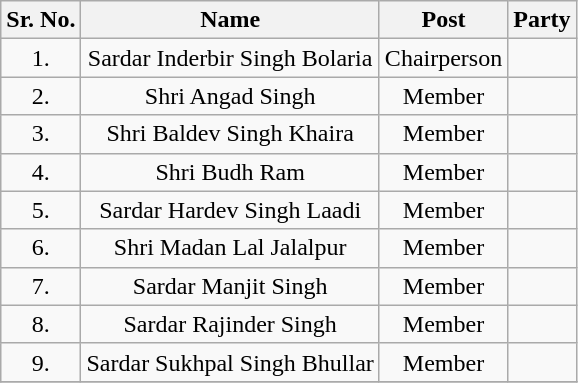<table class="wikitable sortable">
<tr>
<th>Sr. No.</th>
<th>Name</th>
<th>Post</th>
<th colspan="2">Party</th>
</tr>
<tr align="center">
<td>1.</td>
<td>Sardar Inderbir Singh Bolaria</td>
<td>Chairperson</td>
<td></td>
</tr>
<tr align="center">
<td>2.</td>
<td>Shri  Angad Singh</td>
<td>Member</td>
<td></td>
</tr>
<tr align="center">
<td>3.</td>
<td>Shri Baldev Singh Khaira</td>
<td>Member</td>
<td></td>
</tr>
<tr align="center">
<td>4.</td>
<td>Shri Budh Ram</td>
<td>Member</td>
<td></td>
</tr>
<tr align="center">
<td>5.</td>
<td>Sardar  Hardev Singh Laadi</td>
<td>Member</td>
<td></td>
</tr>
<tr align="center">
<td>6.</td>
<td>Shri Madan Lal Jalalpur</td>
<td>Member</td>
<td></td>
</tr>
<tr align="center">
<td>7.</td>
<td>Sardar Manjit Singh</td>
<td>Member</td>
<td></td>
</tr>
<tr align="center">
<td>8.</td>
<td>Sardar Rajinder Singh</td>
<td>Member</td>
<td></td>
</tr>
<tr align="center">
<td>9.</td>
<td>Sardar Sukhpal Singh Bhullar</td>
<td>Member</td>
<td></td>
</tr>
<tr align="center">
</tr>
</table>
